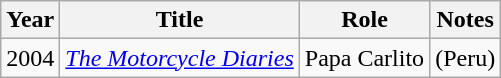<table class="wikitable">
<tr>
<th>Year</th>
<th>Title</th>
<th>Role</th>
<th>Notes</th>
</tr>
<tr>
<td>2004</td>
<td><em><a href='#'>The Motorcycle Diaries</a></em></td>
<td>Papa Carlito</td>
<td>(Peru)</td>
</tr>
</table>
